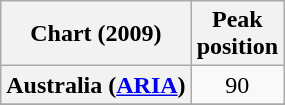<table class="wikitable sortable plainrowheaders">
<tr>
<th scope="col">Chart (2009)</th>
<th scope="col">Peak<br>position</th>
</tr>
<tr>
<th scope="row">Australia (<a href='#'>ARIA</a>)</th>
<td style="text-align:center;">90</td>
</tr>
<tr>
</tr>
<tr>
</tr>
<tr>
</tr>
<tr>
</tr>
<tr>
</tr>
<tr>
</tr>
<tr>
</tr>
<tr>
</tr>
<tr>
</tr>
<tr>
</tr>
<tr>
</tr>
</table>
